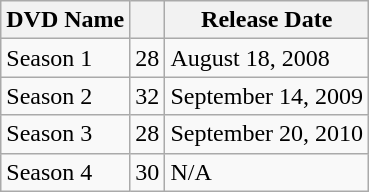<table class="wikitable">
<tr>
<th>DVD Name</th>
<th></th>
<th>Release Date</th>
</tr>
<tr>
<td>Season 1</td>
<td style="text-align:center;">28</td>
<td>August 18, 2008</td>
</tr>
<tr>
<td>Season 2</td>
<td style="text-align:center;">32</td>
<td>September 14, 2009</td>
</tr>
<tr>
<td>Season 3</td>
<td style="text-align:center;">28</td>
<td>September 20, 2010</td>
</tr>
<tr>
<td>Season 4</td>
<td style="text-align:center;">30</td>
<td>N/A</td>
</tr>
</table>
